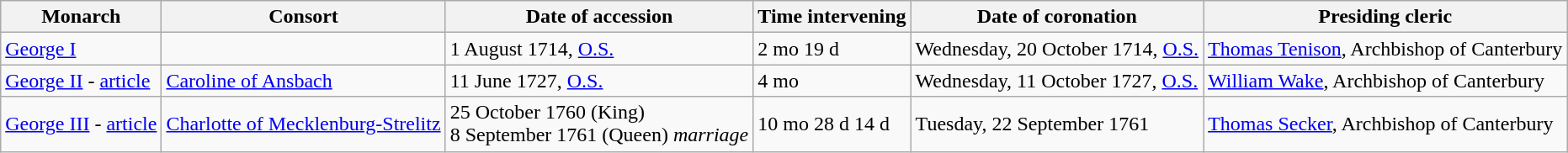<table class="wikitable">
<tr>
<th>Monarch</th>
<th>Consort</th>
<th>Date of accession</th>
<th>Time intervening</th>
<th>Date of coronation</th>
<th>Presiding cleric</th>
</tr>
<tr>
<td><a href='#'>George I</a></td>
<td></td>
<td>1 August 1714, <a href='#'>O.S.</a></td>
<td>2 mo 19 d</td>
<td>Wednesday, 20 October 1714, <a href='#'>O.S.</a></td>
<td><a href='#'>Thomas Tenison</a>, Archbishop of Canterbury</td>
</tr>
<tr>
<td><a href='#'>George II</a> - <a href='#'>article</a></td>
<td><a href='#'>Caroline of Ansbach</a></td>
<td>11 June 1727, <a href='#'>O.S.</a></td>
<td>4 mo</td>
<td>Wednesday, 11 October 1727, <a href='#'>O.S.</a></td>
<td><a href='#'>William Wake</a>, Archbishop of Canterbury</td>
</tr>
<tr>
<td><a href='#'>George III</a> - <a href='#'>article</a></td>
<td><a href='#'>Charlotte of Mecklenburg-Strelitz</a></td>
<td>25 October 1760 (King)<br>8 September 1761 (Queen) <em>marriage</em></td>
<td>10 mo 28 d 14 d</td>
<td>Tuesday, 22 September 1761</td>
<td><a href='#'>Thomas Secker</a>, Archbishop of Canterbury</td>
</tr>
</table>
